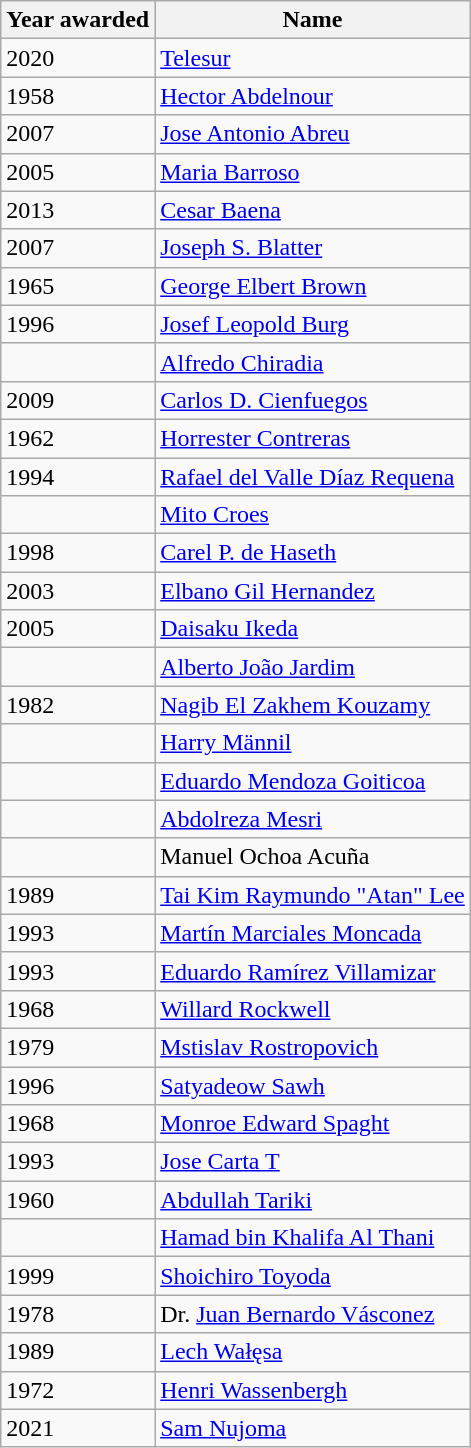<table class="wikitable sortable mw-collapsible">
<tr>
<th>Year awarded</th>
<th>Name</th>
</tr>
<tr>
<td>2020</td>
<td><a href='#'>Telesur</a></td>
</tr>
<tr>
<td>1958</td>
<td><a href='#'>Hector Abdelnour</a></td>
</tr>
<tr>
<td>2007</td>
<td><a href='#'>Jose Antonio Abreu</a></td>
</tr>
<tr>
<td>2005</td>
<td><a href='#'>Maria Barroso</a></td>
</tr>
<tr>
<td>2013</td>
<td><a href='#'>Cesar Baena</a></td>
</tr>
<tr>
<td>2007</td>
<td><a href='#'>Joseph S. Blatter</a></td>
</tr>
<tr>
<td>1965</td>
<td><a href='#'>George Elbert Brown</a></td>
</tr>
<tr>
<td>1996</td>
<td><a href='#'>Josef Leopold Burg</a></td>
</tr>
<tr>
<td></td>
<td><a href='#'>Alfredo Chiradia</a></td>
</tr>
<tr>
<td>2009</td>
<td><a href='#'>Carlos D. Cienfuegos</a></td>
</tr>
<tr>
<td>1962</td>
<td><a href='#'>Horrester Contreras</a></td>
</tr>
<tr>
<td>1994</td>
<td><a href='#'>Rafael del Valle Díaz Requena</a></td>
</tr>
<tr>
<td></td>
<td><a href='#'>Mito Croes</a></td>
</tr>
<tr>
<td>1998</td>
<td><a href='#'>Carel P. de Haseth</a></td>
</tr>
<tr>
<td>2003</td>
<td><a href='#'>Elbano Gil Hernandez</a></td>
</tr>
<tr>
<td>2005</td>
<td><a href='#'>Daisaku Ikeda</a></td>
</tr>
<tr>
<td></td>
<td><a href='#'>Alberto João Jardim</a></td>
</tr>
<tr>
<td>1982</td>
<td><a href='#'>Nagib El Zakhem Kouzamy</a></td>
</tr>
<tr>
<td></td>
<td><a href='#'>Harry Männil</a></td>
</tr>
<tr>
<td></td>
<td><a href='#'>Eduardo Mendoza Goiticoa</a></td>
</tr>
<tr>
<td></td>
<td><a href='#'>Abdolreza Mesri</a></td>
</tr>
<tr>
<td></td>
<td>Manuel Ochoa Acuña</td>
</tr>
<tr>
<td>1989</td>
<td><a href='#'>Tai Kim Raymundo "Atan" Lee</a></td>
</tr>
<tr>
<td>1993</td>
<td><a href='#'>Martín Marciales Moncada</a></td>
</tr>
<tr>
<td>1993</td>
<td><a href='#'>Eduardo Ramírez Villamizar</a></td>
</tr>
<tr>
<td>1968</td>
<td><a href='#'>Willard Rockwell</a></td>
</tr>
<tr>
<td>1979</td>
<td><a href='#'>Mstislav Rostropovich</a></td>
</tr>
<tr>
<td>1996</td>
<td><a href='#'>Satyadeow Sawh</a></td>
</tr>
<tr>
<td>1968</td>
<td><a href='#'>Monroe Edward Spaght</a></td>
</tr>
<tr>
<td>1993</td>
<td><a href='#'>Jose Carta T</a></td>
</tr>
<tr>
<td>1960</td>
<td><a href='#'>Abdullah Tariki</a></td>
</tr>
<tr>
<td></td>
<td><a href='#'>Hamad bin Khalifa Al Thani</a></td>
</tr>
<tr>
<td>1999</td>
<td><a href='#'>Shoichiro Toyoda</a></td>
</tr>
<tr>
<td>1978</td>
<td>Dr. <a href='#'>Juan Bernardo Vásconez</a></td>
</tr>
<tr>
<td>1989</td>
<td><a href='#'>Lech Wałęsa</a></td>
</tr>
<tr>
<td>1972</td>
<td><a href='#'>Henri Wassenbergh</a></td>
</tr>
<tr>
<td>2021</td>
<td><a href='#'>Sam Nujoma</a></td>
</tr>
</table>
